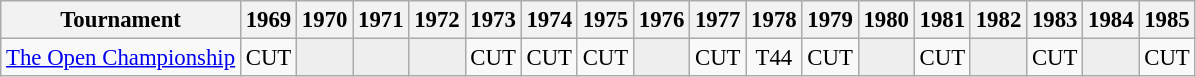<table class="wikitable" style="font-size:95%;text-align:center;">
<tr>
<th>Tournament</th>
<th>1969</th>
<th>1970</th>
<th>1971</th>
<th>1972</th>
<th>1973</th>
<th>1974</th>
<th>1975</th>
<th>1976</th>
<th>1977</th>
<th>1978</th>
<th>1979</th>
<th>1980</th>
<th>1981</th>
<th>1982</th>
<th>1983</th>
<th>1984</th>
<th>1985</th>
</tr>
<tr>
<td align=left><a href='#'>The Open Championship</a></td>
<td>CUT</td>
<td style="background:#eeeeee;"></td>
<td style="background:#eeeeee;"></td>
<td style="background:#eeeeee;"></td>
<td>CUT</td>
<td>CUT</td>
<td>CUT</td>
<td style="background:#eeeeee;"></td>
<td>CUT</td>
<td>T44</td>
<td>CUT</td>
<td style="background:#eeeeee;"></td>
<td>CUT</td>
<td style="background:#eeeeee;"></td>
<td>CUT</td>
<td style="background:#eeeeee;"></td>
<td>CUT</td>
</tr>
</table>
